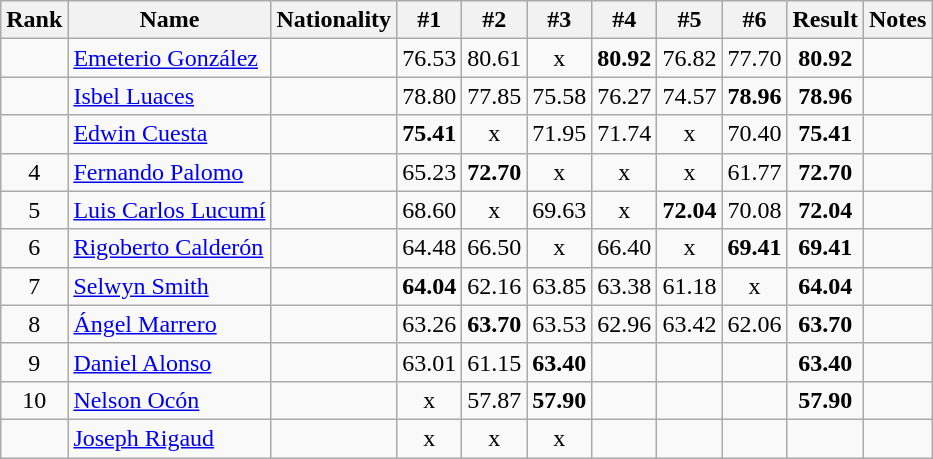<table class="wikitable sortable" style="text-align:center">
<tr>
<th>Rank</th>
<th>Name</th>
<th>Nationality</th>
<th>#1</th>
<th>#2</th>
<th>#3</th>
<th>#4</th>
<th>#5</th>
<th>#6</th>
<th>Result</th>
<th>Notes</th>
</tr>
<tr>
<td></td>
<td align=left><a href='#'>Emeterio González</a></td>
<td align=left></td>
<td>76.53</td>
<td>80.61</td>
<td>x</td>
<td><strong>80.92</strong></td>
<td>76.82</td>
<td>77.70</td>
<td><strong>80.92</strong></td>
<td></td>
</tr>
<tr>
<td></td>
<td align=left><a href='#'>Isbel Luaces</a></td>
<td align=left></td>
<td>78.80</td>
<td>77.85</td>
<td>75.58</td>
<td>76.27</td>
<td>74.57</td>
<td><strong>78.96</strong></td>
<td><strong>78.96</strong></td>
<td></td>
</tr>
<tr>
<td></td>
<td align=left><a href='#'>Edwin Cuesta</a></td>
<td align=left></td>
<td><strong>75.41</strong></td>
<td>x</td>
<td>71.95</td>
<td>71.74</td>
<td>x</td>
<td>70.40</td>
<td><strong>75.41</strong></td>
<td></td>
</tr>
<tr>
<td>4</td>
<td align=left><a href='#'>Fernando Palomo</a></td>
<td align=left></td>
<td>65.23</td>
<td><strong>72.70</strong></td>
<td>x</td>
<td>x</td>
<td>x</td>
<td>61.77</td>
<td><strong>72.70</strong></td>
<td></td>
</tr>
<tr>
<td>5</td>
<td align=left><a href='#'>Luis Carlos Lucumí</a></td>
<td align=left></td>
<td>68.60</td>
<td>x</td>
<td>69.63</td>
<td>x</td>
<td><strong>72.04</strong></td>
<td>70.08</td>
<td><strong>72.04</strong></td>
<td></td>
</tr>
<tr>
<td>6</td>
<td align=left><a href='#'>Rigoberto Calderón</a></td>
<td align=left></td>
<td>64.48</td>
<td>66.50</td>
<td>x</td>
<td>66.40</td>
<td>x</td>
<td><strong>69.41</strong></td>
<td><strong>69.41</strong></td>
<td></td>
</tr>
<tr>
<td>7</td>
<td align=left><a href='#'>Selwyn Smith</a></td>
<td align=left></td>
<td><strong>64.04</strong></td>
<td>62.16</td>
<td>63.85</td>
<td>63.38</td>
<td>61.18</td>
<td>x</td>
<td><strong>64.04</strong></td>
<td></td>
</tr>
<tr>
<td>8</td>
<td align=left><a href='#'>Ángel Marrero</a></td>
<td align=left></td>
<td>63.26</td>
<td><strong>63.70</strong></td>
<td>63.53</td>
<td>62.96</td>
<td>63.42</td>
<td>62.06</td>
<td><strong>63.70</strong></td>
<td></td>
</tr>
<tr>
<td>9</td>
<td align=left><a href='#'>Daniel Alonso</a></td>
<td align=left></td>
<td>63.01</td>
<td>61.15</td>
<td><strong>63.40</strong></td>
<td></td>
<td></td>
<td></td>
<td><strong>63.40</strong></td>
<td></td>
</tr>
<tr>
<td>10</td>
<td align=left><a href='#'>Nelson Ocón</a></td>
<td align=left></td>
<td>x</td>
<td>57.87</td>
<td><strong>57.90</strong></td>
<td></td>
<td></td>
<td></td>
<td><strong>57.90</strong></td>
<td></td>
</tr>
<tr>
<td></td>
<td align=left><a href='#'>Joseph Rigaud</a></td>
<td align=left></td>
<td>x</td>
<td>x</td>
<td>x</td>
<td></td>
<td></td>
<td></td>
<td><strong></strong></td>
<td></td>
</tr>
</table>
